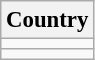<table class="wikitable" style="font-size:95%;">
<tr>
<th>Country</th>
</tr>
<tr>
<td></td>
</tr>
<tr>
<td></td>
</tr>
</table>
